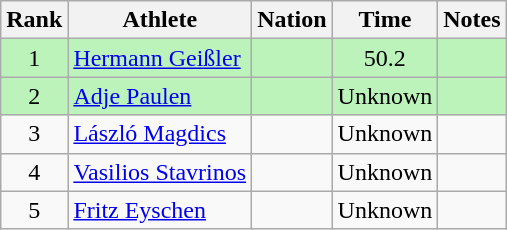<table class="wikitable sortable" style="text-align:center">
<tr>
<th>Rank</th>
<th>Athlete</th>
<th>Nation</th>
<th>Time</th>
<th>Notes</th>
</tr>
<tr bgcolor=bbf3bb>
<td>1</td>
<td align=left><a href='#'>Hermann Geißler</a></td>
<td align=left></td>
<td>50.2</td>
<td></td>
</tr>
<tr bgcolor=bbf3bb>
<td>2</td>
<td align=left><a href='#'>Adje Paulen</a></td>
<td align=left></td>
<td>Unknown</td>
<td></td>
</tr>
<tr>
<td>3</td>
<td align=left><a href='#'>László Magdics</a></td>
<td align=left></td>
<td>Unknown</td>
<td></td>
</tr>
<tr>
<td>4</td>
<td align=left><a href='#'>Vasilios Stavrinos</a></td>
<td align=left></td>
<td>Unknown</td>
<td></td>
</tr>
<tr>
<td>5</td>
<td align=left><a href='#'>Fritz Eyschen</a></td>
<td align=left></td>
<td>Unknown</td>
<td></td>
</tr>
</table>
